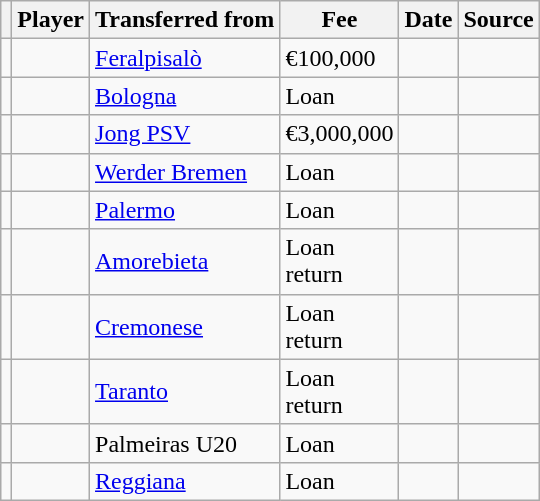<table class="wikitable plainrowheaders sortable">
<tr>
<th></th>
<th scope="col">Player</th>
<th>Transferred from</th>
<th style="width: 65px;">Fee</th>
<th scope="col">Date</th>
<th scope="col">Source</th>
</tr>
<tr>
<td align="center"></td>
<td></td>
<td> <a href='#'>Feralpisalò</a></td>
<td>€100,000</td>
<td></td>
<td></td>
</tr>
<tr>
<td align="center"></td>
<td></td>
<td> <a href='#'>Bologna</a></td>
<td>Loan</td>
<td></td>
<td></td>
</tr>
<tr>
<td align="center"></td>
<td></td>
<td> <a href='#'>Jong PSV</a></td>
<td>€3,000,000</td>
<td></td>
<td></td>
</tr>
<tr>
<td align=center></td>
<td></td>
<td> <a href='#'>Werder Bremen</a></td>
<td>Loan</td>
<td></td>
<td></td>
</tr>
<tr>
<td align="center"></td>
<td></td>
<td> <a href='#'>Palermo</a></td>
<td>Loan</td>
<td></td>
<td></td>
</tr>
<tr>
<td align="center"></td>
<td></td>
<td> <a href='#'>Amorebieta</a></td>
<td>Loan return</td>
<td></td>
<td></td>
</tr>
<tr>
<td align="center"></td>
<td></td>
<td> <a href='#'>Cremonese</a></td>
<td>Loan return</td>
<td></td>
<td></td>
</tr>
<tr>
<td align="center"></td>
<td></td>
<td> <a href='#'>Taranto</a></td>
<td>Loan return</td>
<td></td>
<td></td>
</tr>
<tr>
<td align="center"></td>
<td></td>
<td> Palmeiras U20</td>
<td>Loan</td>
<td></td>
<td></td>
</tr>
<tr>
<td align="center"></td>
<td></td>
<td> <a href='#'>Reggiana</a></td>
<td>Loan</td>
<td></td>
<td></td>
</tr>
</table>
